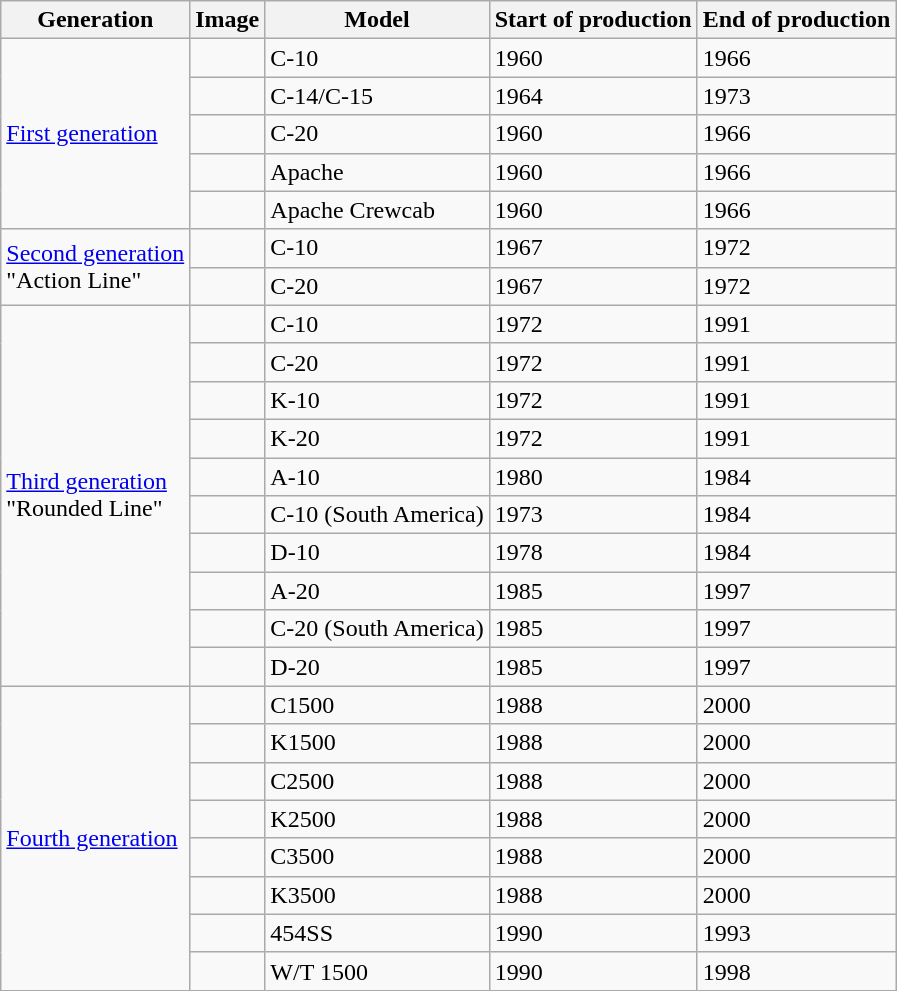<table class="wikitable sortable">
<tr>
<th>Generation</th>
<th>Image</th>
<th>Model</th>
<th>Start of production</th>
<th>End of production</th>
</tr>
<tr>
<td rowspan="5"><a href='#'>First generation</a></td>
<td></td>
<td>C-10</td>
<td>1960</td>
<td>1966</td>
</tr>
<tr>
<td></td>
<td>C-14/C-15</td>
<td>1964</td>
<td>1973</td>
</tr>
<tr>
<td></td>
<td>C-20</td>
<td>1960</td>
<td>1966</td>
</tr>
<tr>
<td></td>
<td>Apache</td>
<td>1960</td>
<td>1966</td>
</tr>
<tr>
<td></td>
<td>Apache Crewcab</td>
<td>1960</td>
<td>1966</td>
</tr>
<tr>
<td rowspan="2"><a href='#'>Second generation</a><br>"Action Line"</td>
<td></td>
<td>C-10</td>
<td>1967</td>
<td>1972</td>
</tr>
<tr>
<td></td>
<td>C-20</td>
<td>1967</td>
<td>1972</td>
</tr>
<tr>
<td rowspan="10"><a href='#'>Third generation</a><br>"Rounded Line"</td>
<td></td>
<td>C-10</td>
<td>1972</td>
<td>1991</td>
</tr>
<tr>
<td></td>
<td>C-20</td>
<td>1972</td>
<td>1991</td>
</tr>
<tr>
<td></td>
<td>K-10</td>
<td>1972</td>
<td>1991</td>
</tr>
<tr>
<td></td>
<td>K-20</td>
<td>1972</td>
<td>1991</td>
</tr>
<tr>
<td></td>
<td>A-10</td>
<td>1980</td>
<td>1984</td>
</tr>
<tr>
<td></td>
<td>C-10 (South America)</td>
<td>1973</td>
<td>1984</td>
</tr>
<tr>
<td></td>
<td>D-10</td>
<td>1978</td>
<td>1984</td>
</tr>
<tr>
<td></td>
<td>A-20</td>
<td>1985</td>
<td>1997</td>
</tr>
<tr>
<td></td>
<td>C-20 (South America)</td>
<td>1985</td>
<td>1997</td>
</tr>
<tr>
<td></td>
<td>D-20</td>
<td>1985</td>
<td>1997</td>
</tr>
<tr>
<td rowspan="50"><a href='#'>Fourth generation</a></td>
<td></td>
<td>C1500</td>
<td>1988</td>
<td>2000</td>
</tr>
<tr>
<td></td>
<td>K1500</td>
<td>1988</td>
<td>2000</td>
</tr>
<tr>
<td></td>
<td>C2500</td>
<td>1988</td>
<td>2000</td>
</tr>
<tr>
<td></td>
<td>K2500</td>
<td>1988</td>
<td>2000</td>
</tr>
<tr>
<td></td>
<td>C3500</td>
<td>1988</td>
<td>2000</td>
</tr>
<tr>
<td></td>
<td>K3500</td>
<td>1988</td>
<td>2000</td>
</tr>
<tr>
<td></td>
<td>454SS</td>
<td>1990</td>
<td>1993</td>
</tr>
<tr>
<td></td>
<td>W/T 1500</td>
<td>1990</td>
<td>1998</td>
</tr>
</table>
